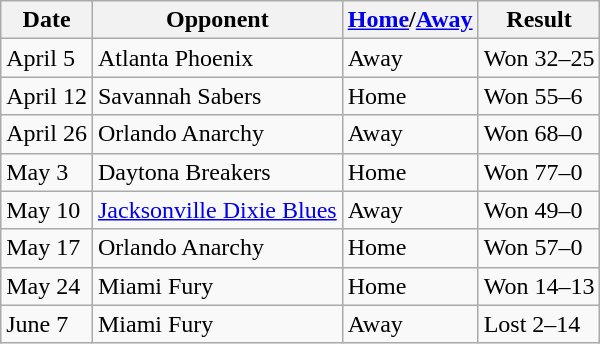<table class="wikitable">
<tr>
<th>Date</th>
<th>Opponent</th>
<th><a href='#'>Home</a>/<a href='#'>Away</a></th>
<th>Result</th>
</tr>
<tr>
<td>April 5</td>
<td>Atlanta Phoenix</td>
<td>Away</td>
<td>Won 32–25</td>
</tr>
<tr>
<td>April 12</td>
<td>Savannah Sabers</td>
<td>Home</td>
<td>Won 55–6</td>
</tr>
<tr>
<td>April 26</td>
<td>Orlando Anarchy</td>
<td>Away</td>
<td>Won 68–0</td>
</tr>
<tr>
<td>May 3</td>
<td>Daytona Breakers</td>
<td>Home</td>
<td>Won 77–0</td>
</tr>
<tr>
<td>May 10</td>
<td><a href='#'>Jacksonville Dixie Blues</a></td>
<td>Away</td>
<td>Won 49–0</td>
</tr>
<tr>
<td>May 17</td>
<td>Orlando Anarchy</td>
<td>Home</td>
<td>Won 57–0</td>
</tr>
<tr>
<td>May 24</td>
<td>Miami Fury</td>
<td>Home</td>
<td>Won 14–13</td>
</tr>
<tr>
<td>June 7</td>
<td>Miami Fury</td>
<td>Away</td>
<td>Lost 2–14</td>
</tr>
</table>
